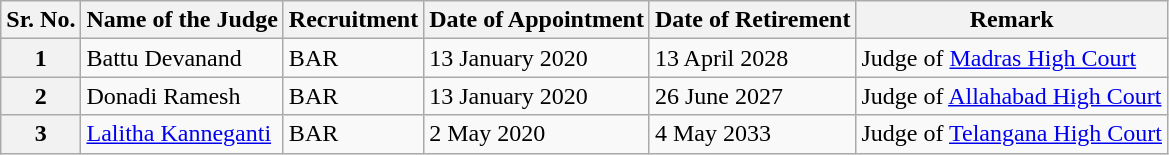<table class="wikitable sortable">
<tr>
<th>Sr. No.</th>
<th>Name of the Judge</th>
<th>Recruitment</th>
<th>Date of Appointment</th>
<th>Date of Retirement</th>
<th>Remark</th>
</tr>
<tr>
<th>1</th>
<td>Battu Devanand</td>
<td>BAR</td>
<td>13 January 2020</td>
<td>13 April 2028</td>
<td>Judge of <a href='#'>Madras High Court</a></td>
</tr>
<tr>
<th>2</th>
<td>Donadi Ramesh</td>
<td>BAR</td>
<td>13 January 2020</td>
<td>26 June 2027</td>
<td>Judge of <a href='#'>Allahabad High Court</a></td>
</tr>
<tr>
<th>3</th>
<td><a href='#'>Lalitha Kanneganti</a></td>
<td>BAR</td>
<td>2 May 2020</td>
<td>4 May 2033</td>
<td>Judge of <a href='#'>Telangana High Court</a></td>
</tr>
</table>
